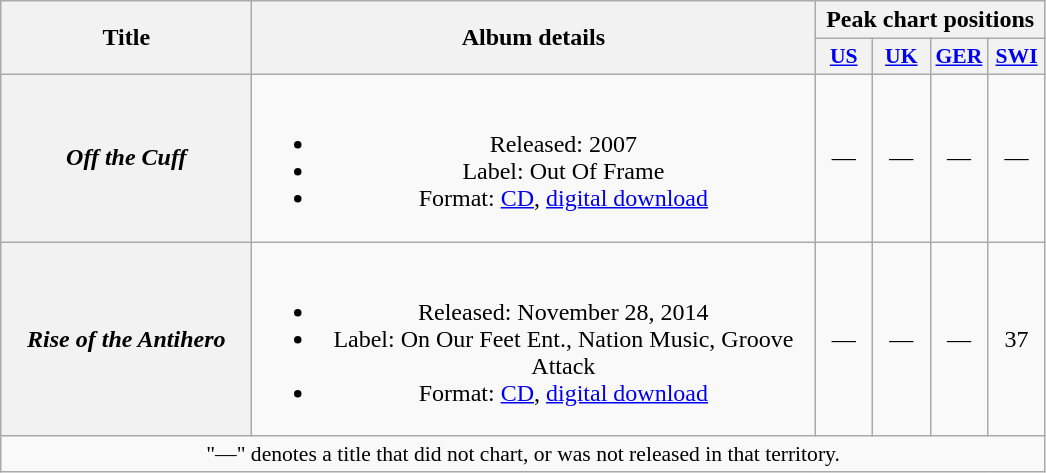<table class="wikitable plainrowheaders" style="text-align:center;">
<tr>
<th scope="col" rowspan="2" style="width:10em;">Title</th>
<th scope="col" rowspan="2" style="width:23em;">Album details</th>
<th scope="col" colspan="6">Peak chart positions</th>
</tr>
<tr>
<th scope="col" style="width:2.2em;font-size:90%;"><a href='#'>US</a><br></th>
<th scope="col" style="width:2.2em;font-size:90%;"><a href='#'>UK</a><br></th>
<th scope="col" style="width:2.2em;font-size:90%;"><a href='#'>GER</a><br></th>
<th scope="col" style="width:2.2em;font-size:90%;"><a href='#'>SWI</a><br></th>
</tr>
<tr>
<th scope="row"><em>Off the Cuff</em></th>
<td><br><ul><li>Released: 2007</li><li>Label: Out Of Frame</li><li>Format: <a href='#'>CD</a>, <a href='#'>digital download</a></li></ul></td>
<td>—</td>
<td>—</td>
<td>—</td>
<td>—</td>
</tr>
<tr>
<th scope="row"><em>Rise of the Antihero</em></th>
<td><br><ul><li>Released: November 28, 2014</li><li>Label: On Our Feet Ent., Nation Music, Groove Attack</li><li>Format: <a href='#'>CD</a>, <a href='#'>digital download</a></li></ul></td>
<td>—</td>
<td>—</td>
<td>—</td>
<td>37</td>
</tr>
<tr scope>
<td colspan="14" style="font-size:90%">"—" denotes a title that did not chart, or was not released in that territory.</td>
</tr>
</table>
